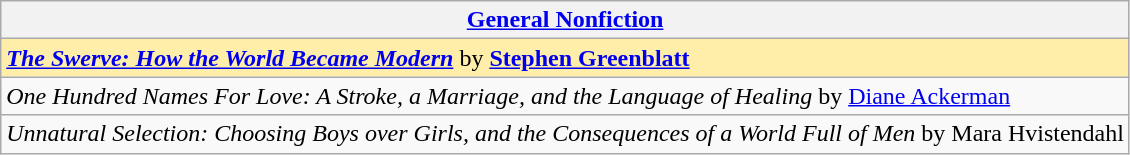<table class="wikitable" style="float:left; float:none;">
<tr>
<th><a href='#'>General Nonfiction</a></th>
</tr>
<tr>
<td style="background:#fea;"><strong><em><a href='#'>The Swerve: How the World Became Modern</a></em></strong> by <strong><a href='#'>Stephen Greenblatt</a></strong></td>
</tr>
<tr>
<td><em>One Hundred Names For Love: A Stroke, a Marriage, and the Language of Healing</em> by <a href='#'>Diane Ackerman</a></td>
</tr>
<tr>
<td><em>Unnatural Selection: Choosing Boys over Girls, and the Consequences of a World Full of Men</em> by Mara Hvistendahl</td>
</tr>
</table>
